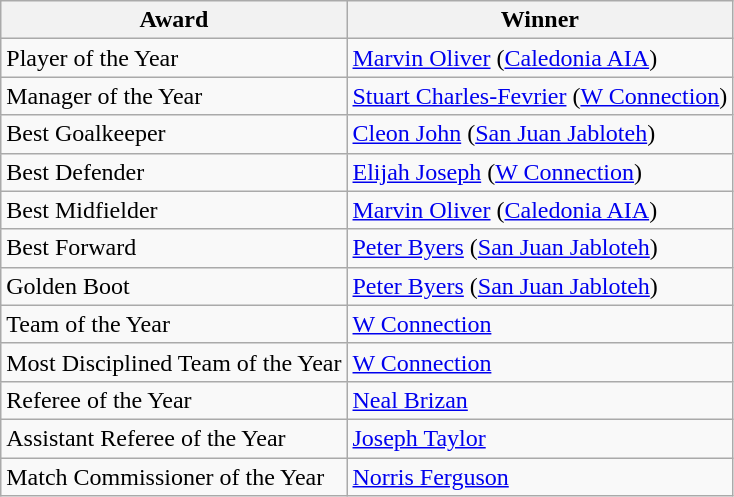<table class="wikitable">
<tr>
<th>Award</th>
<th>Winner</th>
</tr>
<tr>
<td>Player of the Year</td>
<td> <a href='#'>Marvin Oliver</a> (<a href='#'>Caledonia AIA</a>)</td>
</tr>
<tr>
<td>Manager of the Year</td>
<td> <a href='#'>Stuart Charles-Fevrier</a> (<a href='#'>W Connection</a>)</td>
</tr>
<tr>
<td>Best Goalkeeper</td>
<td> <a href='#'>Cleon John</a> (<a href='#'>San Juan Jabloteh</a>)</td>
</tr>
<tr>
<td>Best Defender</td>
<td> <a href='#'>Elijah Joseph</a> (<a href='#'>W Connection</a>)</td>
</tr>
<tr>
<td>Best Midfielder</td>
<td> <a href='#'>Marvin Oliver</a> (<a href='#'>Caledonia AIA</a>)</td>
</tr>
<tr>
<td>Best Forward</td>
<td> <a href='#'>Peter Byers</a> (<a href='#'>San Juan Jabloteh</a>)</td>
</tr>
<tr>
<td>Golden Boot</td>
<td> <a href='#'>Peter Byers</a> (<a href='#'>San Juan Jabloteh</a>)</td>
</tr>
<tr>
<td>Team of the Year</td>
<td><a href='#'>W Connection</a></td>
</tr>
<tr>
<td>Most Disciplined Team of the Year</td>
<td><a href='#'>W Connection</a></td>
</tr>
<tr>
<td>Referee of the Year</td>
<td><a href='#'>Neal Brizan</a></td>
</tr>
<tr>
<td>Assistant Referee of the Year</td>
<td><a href='#'>Joseph Taylor</a></td>
</tr>
<tr>
<td>Match Commissioner of the Year</td>
<td><a href='#'>Norris Ferguson</a></td>
</tr>
</table>
